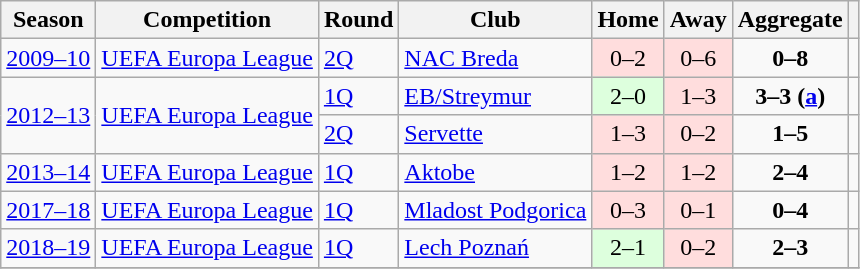<table class="wikitable mw-collapsible mw-collapsed">
<tr>
<th>Season</th>
<th>Competition</th>
<th>Round</th>
<th>Club</th>
<th>Home</th>
<th>Away</th>
<th>Aggregate</th>
<th></th>
</tr>
<tr>
<td><a href='#'>2009–10</a></td>
<td><a href='#'>UEFA Europa League</a></td>
<td><a href='#'>2Q</a></td>
<td> <a href='#'>NAC Breda</a></td>
<td style="text-align:center; background:#fdd;">0–2</td>
<td style="text-align:center; background:#fdd;">0–6</td>
<td style="text-align:center;"><strong>0–8</strong></td>
<td></td>
</tr>
<tr>
<td rowspan="2"><a href='#'>2012–13</a></td>
<td rowspan="2"><a href='#'>UEFA Europa League</a></td>
<td><a href='#'>1Q</a></td>
<td> <a href='#'>EB/Streymur</a></td>
<td style="text-align:center; background:#dfd;">2–0</td>
<td style="text-align:center; background:#fdd;">1–3</td>
<td style="text-align:center;"><strong>3–3 (<a href='#'>a</a>)</strong></td>
<td></td>
</tr>
<tr>
<td><a href='#'>2Q</a></td>
<td> <a href='#'>Servette</a></td>
<td style="text-align:center; background:#fdd;">1–3</td>
<td style="text-align:center; background:#fdd;">0–2</td>
<td style="text-align:center;"><strong>1–5</strong></td>
<td></td>
</tr>
<tr>
<td><a href='#'>2013–14</a></td>
<td><a href='#'>UEFA Europa League</a></td>
<td><a href='#'>1Q</a></td>
<td> <a href='#'>Aktobe</a></td>
<td style="text-align:center; background:#fdd;">1–2</td>
<td style="text-align:center; background:#fdd;">1–2</td>
<td style="text-align:center;"><strong>2–4</strong></td>
<td></td>
</tr>
<tr>
<td><a href='#'>2017–18</a></td>
<td><a href='#'>UEFA Europa League</a></td>
<td><a href='#'>1Q</a></td>
<td> <a href='#'>Mladost Podgorica</a></td>
<td style="text-align:center; background:#fdd;">0–3</td>
<td style="text-align:center; background:#fdd;">0–1</td>
<td style="text-align:center;"><strong>0–4</strong></td>
<td></td>
</tr>
<tr>
<td><a href='#'>2018–19</a></td>
<td><a href='#'>UEFA Europa League</a></td>
<td><a href='#'>1Q</a></td>
<td> <a href='#'>Lech Poznań</a></td>
<td style="text-align:center; background:#dfd;">2–1</td>
<td style="text-align:center; background:#fdd;">0–2</td>
<td style="text-align:center;"><strong>2–3</strong></td>
<td></td>
</tr>
<tr>
</tr>
</table>
